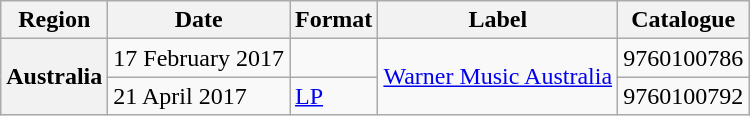<table class="wikitable plainrowheaders">
<tr>
<th scope="col">Region</th>
<th scope="col">Date</th>
<th scope="col">Format</th>
<th scope="col">Label</th>
<th scope="col">Catalogue</th>
</tr>
<tr>
<th scope="row" rowspan="2">Australia</th>
<td>17 February 2017</td>
<td></td>
<td rowspan="2"><a href='#'>Warner Music Australia</a></td>
<td>9760100786</td>
</tr>
<tr>
<td>21 April 2017</td>
<td><a href='#'>LP</a></td>
<td>9760100792</td>
</tr>
</table>
